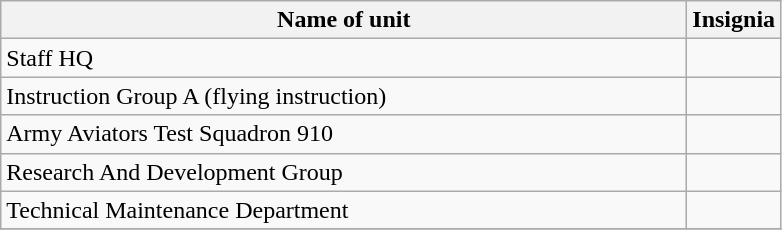<table class="wikitable">
<tr>
<th width="450">Name of unit</th>
<th width="50">Insignia</th>
</tr>
<tr>
<td>Staff HQ</td>
<td></td>
</tr>
<tr>
<td>Instruction Group A (flying instruction)</td>
<td></td>
</tr>
<tr>
<td>Army Aviators Test Squadron 910</td>
<td></td>
</tr>
<tr>
<td>Research And Development Group</td>
<td></td>
</tr>
<tr>
<td>Technical Maintenance Department</td>
<td></td>
</tr>
<tr>
</tr>
</table>
